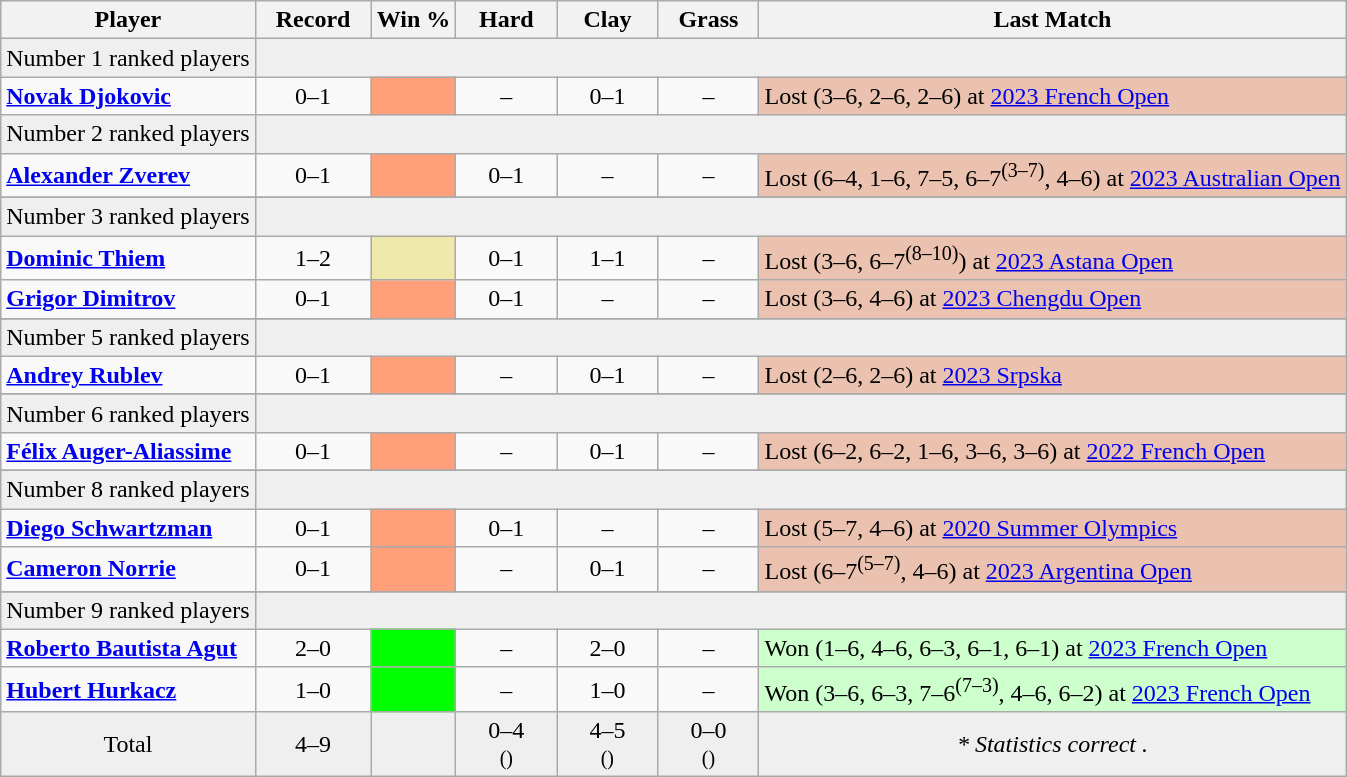<table class="wikitable sortable nowrap" style=text-align:center>
<tr>
<th>Player</th>
<th width=70>Record</th>
<th>Win %</th>
<th width=60>Hard</th>
<th width=60>Clay</th>
<th width=60>Grass</th>
<th>Last Match</th>
</tr>
<tr style=background:#efefef>
<td align=left>Number 1 ranked players</td>
<td colspan=6></td>
</tr>
<tr>
<td align=left> <strong><a href='#'>Novak Djokovic</a></strong></td>
<td>0–1</td>
<td bgcolor=FFA07A></td>
<td>–</td>
<td>0–1</td>
<td>–</td>
<td style=background:#ebc2af;text-align:left>Lost (3–6, 2–6, 2–6) at <a href='#'>2023 French Open</a></td>
</tr>
<tr style=background:#efefef>
<td align=left>Number 2 ranked players</td>
<td colspan=6></td>
</tr>
<tr>
<td align=left> <strong><a href='#'>Alexander Zverev</a></strong></td>
<td>0–1</td>
<td bgcolor=FFA07A></td>
<td>0–1</td>
<td>–</td>
<td>–</td>
<td style=background:#ebc2af;text-align:left>Lost (6–4, 1–6, 7–5, 6–7<sup>(3–7)</sup>, 4–6) at <a href='#'>2023 Australian Open</a></td>
</tr>
<tr>
</tr>
<tr style=background:#efefef>
<td align=left>Number 3 ranked players</td>
<td colspan=6></td>
</tr>
<tr>
<td align=left> <strong><a href='#'>Dominic Thiem</a></strong></td>
<td>1–2</td>
<td bgcolor=eee8aa></td>
<td>0–1</td>
<td>1–1</td>
<td>–</td>
<td style=background:#ebc2af;text-align:left>Lost (3–6, 6–7<sup>(8–10)</sup>) at <a href='#'>2023 Astana Open</a></td>
</tr>
<tr>
<td align=left> <strong><a href='#'>Grigor Dimitrov</a></strong></td>
<td>0–1</td>
<td bgcolor=ffa07a></td>
<td>0–1</td>
<td>–</td>
<td>–</td>
<td style=background:#ebc2af;text-align:left>Lost (3–6, 4–6) at <a href='#'>2023 Chengdu Open</a></td>
</tr>
<tr>
</tr>
<tr style=background:#efefef>
<td align=left>Number 5 ranked players</td>
<td colspan=6></td>
</tr>
<tr>
<td align=left> <strong><a href='#'>Andrey Rublev</a></strong></td>
<td>0–1</td>
<td bgcolor=FFA07A></td>
<td>–</td>
<td>0–1</td>
<td>–</td>
<td style=background:#ebc2af;text-align:left>Lost (2–6, 2–6) at <a href='#'>2023 Srpska</a></td>
</tr>
<tr>
</tr>
<tr style=background:#efefef>
<td align=left>Number 6 ranked players</td>
<td colspan=6></td>
</tr>
<tr>
<td align=left> <strong><a href='#'>Félix Auger-Aliassime</a></strong></td>
<td>0–1</td>
<td bgcolor=FFA07A></td>
<td>–</td>
<td>0–1</td>
<td>–</td>
<td style=background:#ebc2af;text-align:left>Lost (6–2, 6–2, 1–6, 3–6, 3–6) at <a href='#'>2022 French Open</a></td>
</tr>
<tr>
</tr>
<tr style=background:#efefef>
<td align=left>Number 8 ranked players</td>
<td colspan=6></td>
</tr>
<tr>
<td align=left> <strong><a href='#'>Diego Schwartzman</a></strong></td>
<td>0–1</td>
<td bgcolor=FFA07A></td>
<td>0–1</td>
<td>–</td>
<td>–</td>
<td style=background:#ebc2af;text-align:left>Lost (5–7, 4–6) at <a href='#'>2020 Summer Olympics</a></td>
</tr>
<tr>
<td align=left> <strong><a href='#'>Cameron Norrie</a></strong></td>
<td>0–1</td>
<td bgcolor=FFA07A></td>
<td>–</td>
<td>0–1</td>
<td>–</td>
<td style=background:#ebc2af;text-align:left>Lost (6–7<sup>(5–7)</sup>, 4–6) at <a href='#'>2023 Argentina Open</a></td>
</tr>
<tr>
</tr>
<tr style=background:#efefef>
<td align=left>Number 9 ranked players</td>
<td colspan=6></td>
</tr>
<tr>
<td align=left> <strong><a href='#'>Roberto Bautista Agut</a></strong></td>
<td>2–0</td>
<td bgcolor=lime></td>
<td>–</td>
<td>2–0</td>
<td>–</td>
<td style=background:#cfc;text-align:left>Won (1–6, 4–6, 6–3, 6–1, 6–1) at <a href='#'>2023 French Open</a></td>
</tr>
<tr>
<td align=left> <strong><a href='#'>Hubert Hurkacz</a></strong></td>
<td>1–0</td>
<td bgcolor=lime></td>
<td>–</td>
<td>1–0</td>
<td>–</td>
<td style=background:#cfc;text-align:left>Won (3–6, 6–3, 7–6<sup>(7–3)</sup>, 4–6, 6–2) at <a href='#'>2023 French Open</a></td>
</tr>
<tr bgcolor=efefef class="sortbottom">
<td>Total</td>
<td>4–9</td>
<td></td>
<td>0–4 <br> <small>()</small></td>
<td>4–5 <br> <small>()</small></td>
<td>0–0 <br> <small>()</small></td>
<td><em>* Statistics correct .</em></td>
</tr>
</table>
